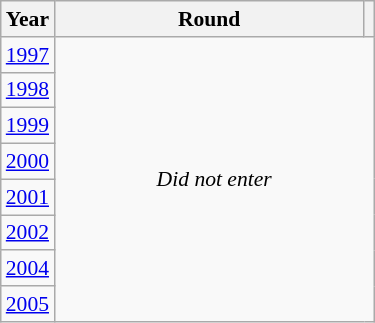<table class="wikitable" style="text-align: center; font-size:90%">
<tr>
<th>Year</th>
<th style="width:200px">Round</th>
<th></th>
</tr>
<tr>
<td><a href='#'>1997</a></td>
<td colspan="2" rowspan="8"><em>Did not enter</em></td>
</tr>
<tr>
<td><a href='#'>1998</a></td>
</tr>
<tr>
<td><a href='#'>1999</a></td>
</tr>
<tr>
<td><a href='#'>2000</a></td>
</tr>
<tr>
<td><a href='#'>2001</a></td>
</tr>
<tr>
<td><a href='#'>2002</a></td>
</tr>
<tr>
<td><a href='#'>2004</a></td>
</tr>
<tr>
<td><a href='#'>2005</a></td>
</tr>
</table>
